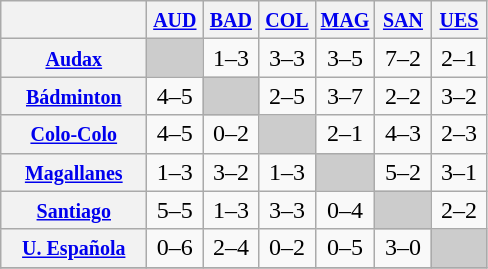<table class="wikitable" style="text-align:center">
<tr>
<th width="90"> </th>
<th width="30"><small><a href='#'>AUD</a></small></th>
<th width="30"><small><a href='#'>BAD</a></small></th>
<th width="30"><small><a href='#'>COL</a></small></th>
<th width="30"><small><a href='#'>MAG</a></small></th>
<th width="30"><small><a href='#'>SAN</a></small></th>
<th width="30"><small><a href='#'>UES</a></small></th>
</tr>
<tr>
<th><small><a href='#'>Audax</a></small></th>
<td bgcolor="#CCCCCC"></td>
<td>1–3</td>
<td>3–3</td>
<td>3–5</td>
<td>7–2</td>
<td>2–1</td>
</tr>
<tr>
<th><small><a href='#'>Bádminton</a></small></th>
<td>4–5</td>
<td bgcolor="#CCCCCC"></td>
<td>2–5</td>
<td>3–7</td>
<td>2–2</td>
<td>3–2</td>
</tr>
<tr>
<th><small><a href='#'>Colo-Colo</a></small></th>
<td>4–5</td>
<td>0–2</td>
<td bgcolor="#CCCCCC"></td>
<td>2–1</td>
<td>4–3</td>
<td>2–3</td>
</tr>
<tr>
<th><small><a href='#'>Magallanes</a></small></th>
<td>1–3</td>
<td>3–2</td>
<td>1–3</td>
<td bgcolor="#CCCCCC"></td>
<td>5–2</td>
<td>3–1</td>
</tr>
<tr>
<th><small><a href='#'>Santiago</a></small></th>
<td>5–5</td>
<td>1–3</td>
<td>3–3</td>
<td>0–4</td>
<td bgcolor="#CCCCCC"></td>
<td>2–2</td>
</tr>
<tr>
<th><small><a href='#'>U. Española</a></small></th>
<td>0–6</td>
<td>2–4</td>
<td>0–2</td>
<td>0–5</td>
<td>3–0</td>
<td bgcolor="#CCCCCC"></td>
</tr>
<tr>
</tr>
</table>
